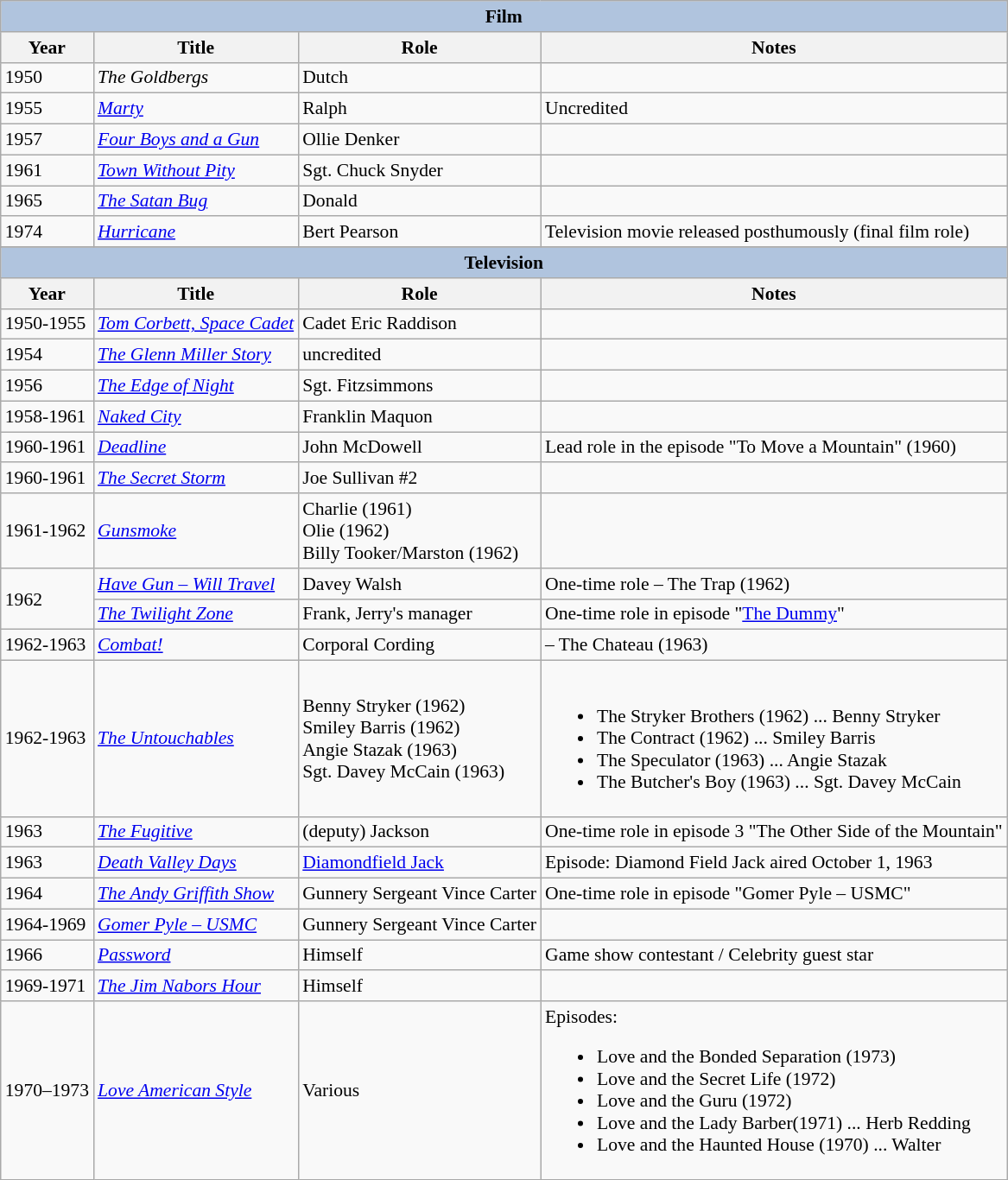<table class="wikitable" style="font-size: 90%;">
<tr>
<th colspan="4" style="background: LightSteelBlue;">Film</th>
</tr>
<tr>
<th>Year</th>
<th>Title</th>
<th>Role</th>
<th>Notes</th>
</tr>
<tr>
<td>1950</td>
<td><em>The Goldbergs</em></td>
<td>Dutch</td>
<td></td>
</tr>
<tr>
<td>1955</td>
<td><em><a href='#'>Marty</a></em></td>
<td>Ralph</td>
<td>Uncredited</td>
</tr>
<tr>
<td>1957</td>
<td><em><a href='#'>Four Boys and a Gun</a></em></td>
<td>Ollie Denker</td>
<td> </td>
</tr>
<tr>
<td>1961</td>
<td><em><a href='#'>Town Without Pity</a></em></td>
<td>Sgt. Chuck Snyder</td>
<td> </td>
</tr>
<tr>
<td>1965</td>
<td><em><a href='#'>The Satan Bug</a></em></td>
<td>Donald</td>
<td> </td>
</tr>
<tr>
<td>1974</td>
<td><em><a href='#'>Hurricane</a></em></td>
<td>Bert Pearson</td>
<td>Television movie released posthumously (final film role)</td>
</tr>
<tr>
</tr>
<tr>
<th colspan="4" style="background: LightSteelBlue;">Television</th>
</tr>
<tr>
<th>Year</th>
<th>Title</th>
<th>Role</th>
<th>Notes</th>
</tr>
<tr>
<td>1950-1955</td>
<td><em><a href='#'>Tom Corbett, Space Cadet</a></em></td>
<td>Cadet Eric Raddison</td>
<td> </td>
</tr>
<tr>
<td>1954</td>
<td><em><a href='#'>The Glenn Miller Story</a></em></td>
<td>uncredited</td>
<td></td>
</tr>
<tr>
<td>1956</td>
<td><em><a href='#'>The Edge of Night</a></em></td>
<td>Sgt. Fitzsimmons</td>
<td> </td>
</tr>
<tr>
<td>1958-1961</td>
<td><em><a href='#'>Naked City</a></em></td>
<td>Franklin Maquon</td>
<td> </td>
</tr>
<tr>
<td>1960-1961</td>
<td><em><a href='#'>Deadline</a></em></td>
<td>John McDowell</td>
<td>Lead role in the episode "To Move a Mountain" (1960)</td>
</tr>
<tr>
<td>1960-1961</td>
<td><em><a href='#'>The Secret Storm</a></em></td>
<td>Joe Sullivan #2</td>
<td> </td>
</tr>
<tr>
<td>1961-1962</td>
<td><em><a href='#'>Gunsmoke</a></em></td>
<td>Charlie (1961)<br>Olie (1962)<br>Billy Tooker/Marston (1962)</td>
<td> </td>
</tr>
<tr>
<td rowspan="2">1962</td>
<td><em><a href='#'>Have Gun – Will Travel</a></em></td>
<td>Davey Walsh</td>
<td>One-time role – The Trap (1962)</td>
</tr>
<tr>
<td><em><a href='#'>The Twilight Zone</a></em></td>
<td>Frank, Jerry's manager</td>
<td>One-time role in episode "<a href='#'>The Dummy</a>"</td>
</tr>
<tr>
<td>1962-1963</td>
<td><em><a href='#'>Combat!</a></em></td>
<td>Corporal Cording</td>
<td>– The Chateau (1963)</td>
</tr>
<tr>
<td>1962-1963</td>
<td><em><a href='#'>The Untouchables</a></em></td>
<td>Benny Stryker (1962)<br>Smiley Barris (1962)<br>Angie Stazak (1963)<br>Sgt. Davey McCain (1963)</td>
<td><br><ul><li>The Stryker Brothers (1962) ... Benny Stryker</li><li>The Contract (1962) ... Smiley Barris</li><li>The Speculator (1963) ... Angie Stazak</li><li>The Butcher's Boy (1963) ... Sgt. Davey McCain</li></ul></td>
</tr>
<tr>
<td>1963</td>
<td><em><a href='#'>The Fugitive</a></em></td>
<td>(deputy) Jackson</td>
<td>One-time role in episode 3 "The Other Side of the Mountain"</td>
</tr>
<tr>
<td>1963</td>
<td><em><a href='#'>Death Valley Days</a></em></td>
<td><a href='#'>Diamondfield Jack</a></td>
<td>Episode: Diamond Field Jack aired October 1, 1963</td>
</tr>
<tr>
<td>1964</td>
<td><em><a href='#'>The Andy Griffith Show</a></em></td>
<td>Gunnery Sergeant Vince Carter</td>
<td>One-time role in episode "Gomer Pyle – USMC"</td>
</tr>
<tr>
<td>1964-1969</td>
<td><em><a href='#'>Gomer Pyle – USMC</a></em></td>
<td>Gunnery Sergeant Vince Carter</td>
<td> </td>
</tr>
<tr>
<td>1966</td>
<td><em><a href='#'>Password</a></em></td>
<td>Himself</td>
<td>Game show contestant / Celebrity guest star</td>
</tr>
<tr>
<td>1969-1971</td>
<td><em><a href='#'>The Jim Nabors Hour</a></em></td>
<td>Himself</td>
<td></td>
</tr>
<tr>
<td>1970–1973</td>
<td><em><a href='#'>Love American Style</a></em></td>
<td>Various</td>
<td>Episodes:<br><ul><li>Love and the Bonded Separation (1973)</li><li>Love and the Secret Life (1972)</li><li>Love and the Guru (1972)</li><li>Love and the Lady Barber(1971) ... Herb Redding</li><li>Love and the Haunted House (1970) ... Walter</li></ul></td>
</tr>
</table>
